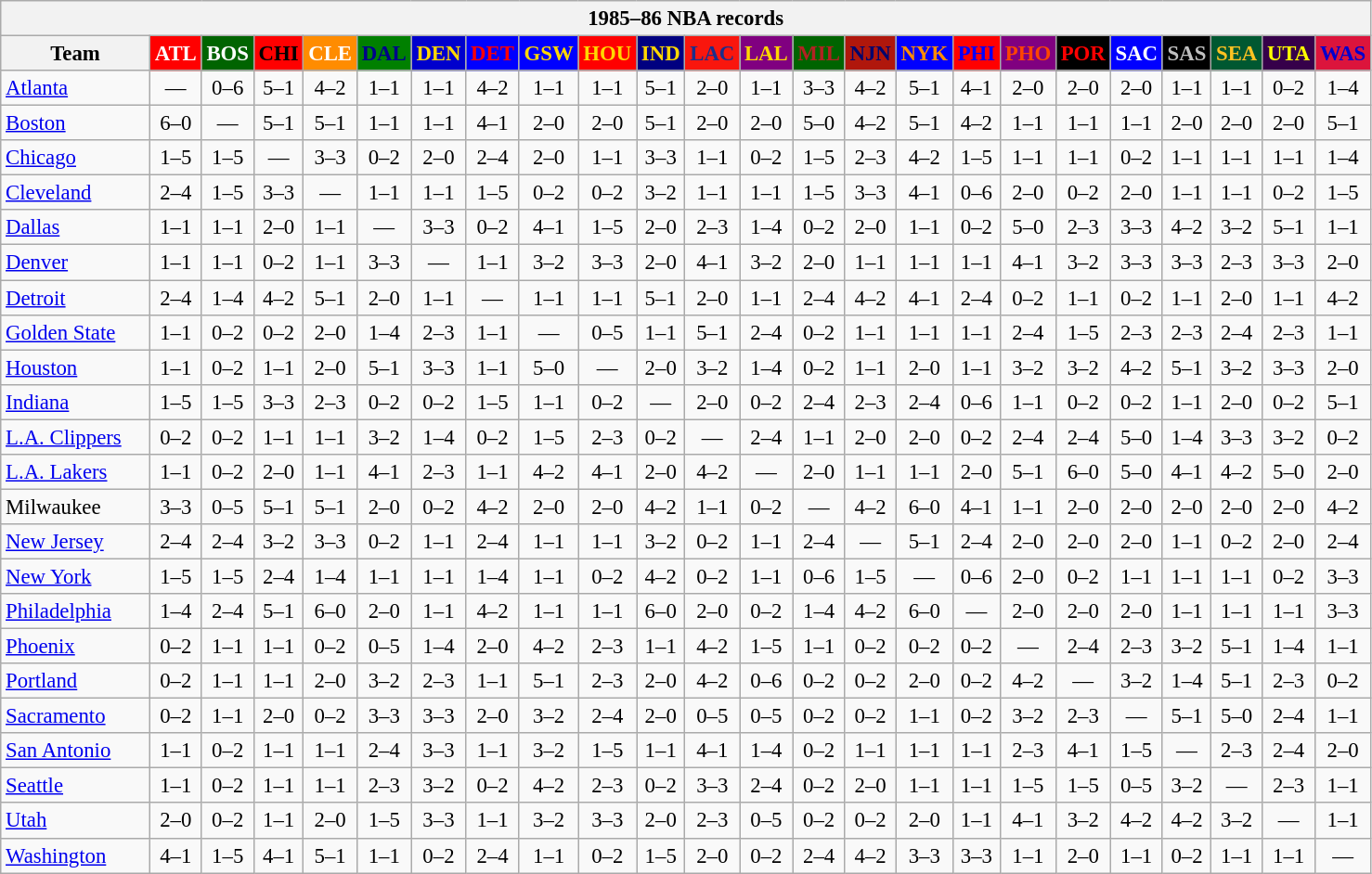<table class="wikitable" style="font-size:95%; text-align:center;">
<tr>
<th colspan=24>1985–86 NBA records</th>
</tr>
<tr>
<th width=100>Team</th>
<th style="background:#FF0000;color:#FFFFFF;width=35">ATL</th>
<th style="background:#006400;color:#FFFFFF;width=35">BOS</th>
<th style="background:#FF0000;color:#000000;width=35">CHI</th>
<th style="background:#FF8C00;color:#FFFFFF;width=35">CLE</th>
<th style="background:#008000;color:#00008B;width=35">DAL</th>
<th style="background:#0000CD;color:#FFD700;width=35">DEN</th>
<th style="background:#0000FF;color:#FF0000;width=35">DET</th>
<th style="background:#0000FF;color:#FFD700;width=35">GSW</th>
<th style="background:#FF0000;color:#FFD700;width=35">HOU</th>
<th style="background:#000080;color:#FFD700;width=35">IND</th>
<th style="background:#F9160D;color:#1A2E8B;width=35">LAC</th>
<th style="background:#800080;color:#FFD700;width=35">LAL</th>
<th style="background:#006400;color:#B22222;width=35">MIL</th>
<th style="background:#B0170C;color:#00056D;width=35">NJN</th>
<th style="background:#0000FF;color:#FF8C00;width=35">NYK</th>
<th style="background:#FF0000;color:#0000FF;width=35">PHI</th>
<th style="background:#800080;color:#FF4500;width=35">PHO</th>
<th style="background:#000000;color:#FF0000;width=35">POR</th>
<th style="background:#0000FF;color:#FFFFFF;width=35">SAC</th>
<th style="background:#000000;color:#C0C0C0;width=35">SAS</th>
<th style="background:#005831;color:#FFC322;width=35">SEA</th>
<th style="background:#36004A;color:#FFFF00;width=35">UTA</th>
<th style="background:#DC143C;color:#0000CD;width=35">WAS</th>
</tr>
<tr>
<td style="text-align:left;"><a href='#'>Atlanta</a></td>
<td>—</td>
<td>0–6</td>
<td>5–1</td>
<td>4–2</td>
<td>1–1</td>
<td>1–1</td>
<td>4–2</td>
<td>1–1</td>
<td>1–1</td>
<td>5–1</td>
<td>2–0</td>
<td>1–1</td>
<td>3–3</td>
<td>4–2</td>
<td>5–1</td>
<td>4–1</td>
<td>2–0</td>
<td>2–0</td>
<td>2–0</td>
<td>1–1</td>
<td>1–1</td>
<td>0–2</td>
<td>1–4</td>
</tr>
<tr>
<td style="text-align:left;"><a href='#'>Boston</a></td>
<td>6–0</td>
<td>—</td>
<td>5–1</td>
<td>5–1</td>
<td>1–1</td>
<td>1–1</td>
<td>4–1</td>
<td>2–0</td>
<td>2–0</td>
<td>5–1</td>
<td>2–0</td>
<td>2–0</td>
<td>5–0</td>
<td>4–2</td>
<td>5–1</td>
<td>4–2</td>
<td>1–1</td>
<td>1–1</td>
<td>1–1</td>
<td>2–0</td>
<td>2–0</td>
<td>2–0</td>
<td>5–1</td>
</tr>
<tr>
<td style="text-align:left;"><a href='#'>Chicago</a></td>
<td>1–5</td>
<td>1–5</td>
<td>—</td>
<td>3–3</td>
<td>0–2</td>
<td>2–0</td>
<td>2–4</td>
<td>2–0</td>
<td>1–1</td>
<td>3–3</td>
<td>1–1</td>
<td>0–2</td>
<td>1–5</td>
<td>2–3</td>
<td>4–2</td>
<td>1–5</td>
<td>1–1</td>
<td>1–1</td>
<td>0–2</td>
<td>1–1</td>
<td>1–1</td>
<td>1–1</td>
<td>1–4</td>
</tr>
<tr>
<td style="text-align:left;"><a href='#'>Cleveland</a></td>
<td>2–4</td>
<td>1–5</td>
<td>3–3</td>
<td>—</td>
<td>1–1</td>
<td>1–1</td>
<td>1–5</td>
<td>0–2</td>
<td>0–2</td>
<td>3–2</td>
<td>1–1</td>
<td>1–1</td>
<td>1–5</td>
<td>3–3</td>
<td>4–1</td>
<td>0–6</td>
<td>2–0</td>
<td>0–2</td>
<td>2–0</td>
<td>1–1</td>
<td>1–1</td>
<td>0–2</td>
<td>1–5</td>
</tr>
<tr>
<td style="text-align:left;"><a href='#'>Dallas</a></td>
<td>1–1</td>
<td>1–1</td>
<td>2–0</td>
<td>1–1</td>
<td>—</td>
<td>3–3</td>
<td>0–2</td>
<td>4–1</td>
<td>1–5</td>
<td>2–0</td>
<td>2–3</td>
<td>1–4</td>
<td>0–2</td>
<td>2–0</td>
<td>1–1</td>
<td>0–2</td>
<td>5–0</td>
<td>2–3</td>
<td>3–3</td>
<td>4–2</td>
<td>3–2</td>
<td>5–1</td>
<td>1–1</td>
</tr>
<tr>
<td style="text-align:left;"><a href='#'>Denver</a></td>
<td>1–1</td>
<td>1–1</td>
<td>0–2</td>
<td>1–1</td>
<td>3–3</td>
<td>—</td>
<td>1–1</td>
<td>3–2</td>
<td>3–3</td>
<td>2–0</td>
<td>4–1</td>
<td>3–2</td>
<td>2–0</td>
<td>1–1</td>
<td>1–1</td>
<td>1–1</td>
<td>4–1</td>
<td>3–2</td>
<td>3–3</td>
<td>3–3</td>
<td>2–3</td>
<td>3–3</td>
<td>2–0</td>
</tr>
<tr>
<td style="text-align:left;"><a href='#'>Detroit</a></td>
<td>2–4</td>
<td>1–4</td>
<td>4–2</td>
<td>5–1</td>
<td>2–0</td>
<td>1–1</td>
<td>—</td>
<td>1–1</td>
<td>1–1</td>
<td>5–1</td>
<td>2–0</td>
<td>1–1</td>
<td>2–4</td>
<td>4–2</td>
<td>4–1</td>
<td>2–4</td>
<td>0–2</td>
<td>1–1</td>
<td>0–2</td>
<td>1–1</td>
<td>2–0</td>
<td>1–1</td>
<td>4–2</td>
</tr>
<tr>
<td style="text-align:left;"><a href='#'>Golden State</a></td>
<td>1–1</td>
<td>0–2</td>
<td>0–2</td>
<td>2–0</td>
<td>1–4</td>
<td>2–3</td>
<td>1–1</td>
<td>—</td>
<td>0–5</td>
<td>1–1</td>
<td>5–1</td>
<td>2–4</td>
<td>0–2</td>
<td>1–1</td>
<td>1–1</td>
<td>1–1</td>
<td>2–4</td>
<td>1–5</td>
<td>2–3</td>
<td>2–3</td>
<td>2–4</td>
<td>2–3</td>
<td>1–1</td>
</tr>
<tr>
<td style="text-align:left;"><a href='#'>Houston</a></td>
<td>1–1</td>
<td>0–2</td>
<td>1–1</td>
<td>2–0</td>
<td>5–1</td>
<td>3–3</td>
<td>1–1</td>
<td>5–0</td>
<td>—</td>
<td>2–0</td>
<td>3–2</td>
<td>1–4</td>
<td>0–2</td>
<td>1–1</td>
<td>2–0</td>
<td>1–1</td>
<td>3–2</td>
<td>3–2</td>
<td>4–2</td>
<td>5–1</td>
<td>3–2</td>
<td>3–3</td>
<td>2–0</td>
</tr>
<tr>
<td style="text-align:left;"><a href='#'>Indiana</a></td>
<td>1–5</td>
<td>1–5</td>
<td>3–3</td>
<td>2–3</td>
<td>0–2</td>
<td>0–2</td>
<td>1–5</td>
<td>1–1</td>
<td>0–2</td>
<td>—</td>
<td>2–0</td>
<td>0–2</td>
<td>2–4</td>
<td>2–3</td>
<td>2–4</td>
<td>0–6</td>
<td>1–1</td>
<td>0–2</td>
<td>0–2</td>
<td>1–1</td>
<td>2–0</td>
<td>0–2</td>
<td>5–1</td>
</tr>
<tr>
<td style="text-align:left;"><a href='#'>L.A. Clippers</a></td>
<td>0–2</td>
<td>0–2</td>
<td>1–1</td>
<td>1–1</td>
<td>3–2</td>
<td>1–4</td>
<td>0–2</td>
<td>1–5</td>
<td>2–3</td>
<td>0–2</td>
<td>—</td>
<td>2–4</td>
<td>1–1</td>
<td>2–0</td>
<td>2–0</td>
<td>0–2</td>
<td>2–4</td>
<td>2–4</td>
<td>5–0</td>
<td>1–4</td>
<td>3–3</td>
<td>3–2</td>
<td>0–2</td>
</tr>
<tr>
<td style="text-align:left;"><a href='#'>L.A. Lakers</a></td>
<td>1–1</td>
<td>0–2</td>
<td>2–0</td>
<td>1–1</td>
<td>4–1</td>
<td>2–3</td>
<td>1–1</td>
<td>4–2</td>
<td>4–1</td>
<td>2–0</td>
<td>4–2</td>
<td>—</td>
<td>2–0</td>
<td>1–1</td>
<td>1–1</td>
<td>2–0</td>
<td>5–1</td>
<td>6–0</td>
<td>5–0</td>
<td>4–1</td>
<td>4–2</td>
<td>5–0</td>
<td>2–0</td>
</tr>
<tr>
<td style="text-align:left;">Milwaukee</td>
<td>3–3</td>
<td>0–5</td>
<td>5–1</td>
<td>5–1</td>
<td>2–0</td>
<td>0–2</td>
<td>4–2</td>
<td>2–0</td>
<td>2–0</td>
<td>4–2</td>
<td>1–1</td>
<td>0–2</td>
<td>—</td>
<td>4–2</td>
<td>6–0</td>
<td>4–1</td>
<td>1–1</td>
<td>2–0</td>
<td>2–0</td>
<td>2–0</td>
<td>2–0</td>
<td>2–0</td>
<td>4–2</td>
</tr>
<tr>
<td style="text-align:left;"><a href='#'>New Jersey</a></td>
<td>2–4</td>
<td>2–4</td>
<td>3–2</td>
<td>3–3</td>
<td>0–2</td>
<td>1–1</td>
<td>2–4</td>
<td>1–1</td>
<td>1–1</td>
<td>3–2</td>
<td>0–2</td>
<td>1–1</td>
<td>2–4</td>
<td>—</td>
<td>5–1</td>
<td>2–4</td>
<td>2–0</td>
<td>2–0</td>
<td>2–0</td>
<td>1–1</td>
<td>0–2</td>
<td>2–0</td>
<td>2–4</td>
</tr>
<tr>
<td style="text-align:left;"><a href='#'>New York</a></td>
<td>1–5</td>
<td>1–5</td>
<td>2–4</td>
<td>1–4</td>
<td>1–1</td>
<td>1–1</td>
<td>1–4</td>
<td>1–1</td>
<td>0–2</td>
<td>4–2</td>
<td>0–2</td>
<td>1–1</td>
<td>0–6</td>
<td>1–5</td>
<td>—</td>
<td>0–6</td>
<td>2–0</td>
<td>0–2</td>
<td>1–1</td>
<td>1–1</td>
<td>1–1</td>
<td>0–2</td>
<td>3–3</td>
</tr>
<tr>
<td style="text-align:left;"><a href='#'>Philadelphia</a></td>
<td>1–4</td>
<td>2–4</td>
<td>5–1</td>
<td>6–0</td>
<td>2–0</td>
<td>1–1</td>
<td>4–2</td>
<td>1–1</td>
<td>1–1</td>
<td>6–0</td>
<td>2–0</td>
<td>0–2</td>
<td>1–4</td>
<td>4–2</td>
<td>6–0</td>
<td>—</td>
<td>2–0</td>
<td>2–0</td>
<td>2–0</td>
<td>1–1</td>
<td>1–1</td>
<td>1–1</td>
<td>3–3</td>
</tr>
<tr>
<td style="text-align:left;"><a href='#'>Phoenix</a></td>
<td>0–2</td>
<td>1–1</td>
<td>1–1</td>
<td>0–2</td>
<td>0–5</td>
<td>1–4</td>
<td>2–0</td>
<td>4–2</td>
<td>2–3</td>
<td>1–1</td>
<td>4–2</td>
<td>1–5</td>
<td>1–1</td>
<td>0–2</td>
<td>0–2</td>
<td>0–2</td>
<td>—</td>
<td>2–4</td>
<td>2–3</td>
<td>3–2</td>
<td>5–1</td>
<td>1–4</td>
<td>1–1</td>
</tr>
<tr>
<td style="text-align:left;"><a href='#'>Portland</a></td>
<td>0–2</td>
<td>1–1</td>
<td>1–1</td>
<td>2–0</td>
<td>3–2</td>
<td>2–3</td>
<td>1–1</td>
<td>5–1</td>
<td>2–3</td>
<td>2–0</td>
<td>4–2</td>
<td>0–6</td>
<td>0–2</td>
<td>0–2</td>
<td>2–0</td>
<td>0–2</td>
<td>4–2</td>
<td>—</td>
<td>3–2</td>
<td>1–4</td>
<td>5–1</td>
<td>2–3</td>
<td>0–2</td>
</tr>
<tr>
<td style="text-align:left;"><a href='#'>Sacramento</a></td>
<td>0–2</td>
<td>1–1</td>
<td>2–0</td>
<td>0–2</td>
<td>3–3</td>
<td>3–3</td>
<td>2–0</td>
<td>3–2</td>
<td>2–4</td>
<td>2–0</td>
<td>0–5</td>
<td>0–5</td>
<td>0–2</td>
<td>0–2</td>
<td>1–1</td>
<td>0–2</td>
<td>3–2</td>
<td>2–3</td>
<td>—</td>
<td>5–1</td>
<td>5–0</td>
<td>2–4</td>
<td>1–1</td>
</tr>
<tr>
<td style="text-align:left;"><a href='#'>San Antonio</a></td>
<td>1–1</td>
<td>0–2</td>
<td>1–1</td>
<td>1–1</td>
<td>2–4</td>
<td>3–3</td>
<td>1–1</td>
<td>3–2</td>
<td>1–5</td>
<td>1–1</td>
<td>4–1</td>
<td>1–4</td>
<td>0–2</td>
<td>1–1</td>
<td>1–1</td>
<td>1–1</td>
<td>2–3</td>
<td>4–1</td>
<td>1–5</td>
<td>—</td>
<td>2–3</td>
<td>2–4</td>
<td>2–0</td>
</tr>
<tr>
<td style="text-align:left;"><a href='#'>Seattle</a></td>
<td>1–1</td>
<td>0–2</td>
<td>1–1</td>
<td>1–1</td>
<td>2–3</td>
<td>3–2</td>
<td>0–2</td>
<td>4–2</td>
<td>2–3</td>
<td>0–2</td>
<td>3–3</td>
<td>2–4</td>
<td>0–2</td>
<td>2–0</td>
<td>1–1</td>
<td>1–1</td>
<td>1–5</td>
<td>1–5</td>
<td>0–5</td>
<td>3–2</td>
<td>—</td>
<td>2–3</td>
<td>1–1</td>
</tr>
<tr>
<td style="text-align:left;"><a href='#'>Utah</a></td>
<td>2–0</td>
<td>0–2</td>
<td>1–1</td>
<td>2–0</td>
<td>1–5</td>
<td>3–3</td>
<td>1–1</td>
<td>3–2</td>
<td>3–3</td>
<td>2–0</td>
<td>2–3</td>
<td>0–5</td>
<td>0–2</td>
<td>0–2</td>
<td>2–0</td>
<td>1–1</td>
<td>4–1</td>
<td>3–2</td>
<td>4–2</td>
<td>4–2</td>
<td>3–2</td>
<td>—</td>
<td>1–1</td>
</tr>
<tr>
<td style="text-align:left;"><a href='#'>Washington</a></td>
<td>4–1</td>
<td>1–5</td>
<td>4–1</td>
<td>5–1</td>
<td>1–1</td>
<td>0–2</td>
<td>2–4</td>
<td>1–1</td>
<td>0–2</td>
<td>1–5</td>
<td>2–0</td>
<td>0–2</td>
<td>2–4</td>
<td>4–2</td>
<td>3–3</td>
<td>3–3</td>
<td>1–1</td>
<td>2–0</td>
<td>1–1</td>
<td>0–2</td>
<td>1–1</td>
<td>1–1</td>
<td>—</td>
</tr>
</table>
